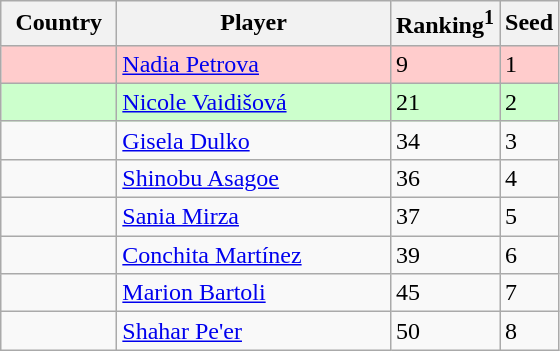<table class="sortable wikitable">
<tr>
<th width="70">Country</th>
<th width="175">Player</th>
<th>Ranking<sup>1</sup></th>
<th>Seed</th>
</tr>
<tr style="background:#fcc;">
<td></td>
<td><a href='#'>Nadia Petrova</a></td>
<td>9</td>
<td>1</td>
</tr>
<tr style="background:#cfc;">
<td></td>
<td><a href='#'>Nicole Vaidišová</a></td>
<td>21</td>
<td>2</td>
</tr>
<tr>
<td></td>
<td><a href='#'>Gisela Dulko</a></td>
<td>34</td>
<td>3</td>
</tr>
<tr>
<td></td>
<td><a href='#'>Shinobu Asagoe</a></td>
<td>36</td>
<td>4</td>
</tr>
<tr>
<td></td>
<td><a href='#'>Sania Mirza</a></td>
<td>37</td>
<td>5</td>
</tr>
<tr>
<td></td>
<td><a href='#'>Conchita Martínez</a></td>
<td>39</td>
<td>6</td>
</tr>
<tr>
<td></td>
<td><a href='#'>Marion Bartoli</a></td>
<td>45</td>
<td>7</td>
</tr>
<tr>
<td></td>
<td><a href='#'>Shahar Pe'er</a></td>
<td>50</td>
<td>8</td>
</tr>
</table>
